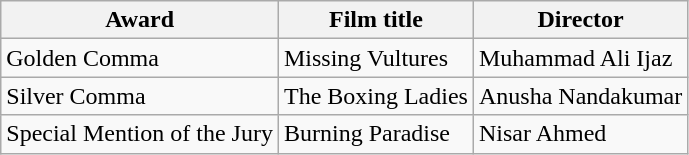<table class="wikitable">
<tr>
<th>Award</th>
<th>Film title</th>
<th>Director</th>
</tr>
<tr>
<td>Golden Comma</td>
<td>Missing Vultures</td>
<td>Muhammad Ali Ijaz</td>
</tr>
<tr>
<td>Silver Comma</td>
<td>The Boxing Ladies</td>
<td>Anusha Nandakumar</td>
</tr>
<tr>
<td>Special Mention of the Jury</td>
<td>Burning Paradise</td>
<td>Nisar Ahmed</td>
</tr>
</table>
